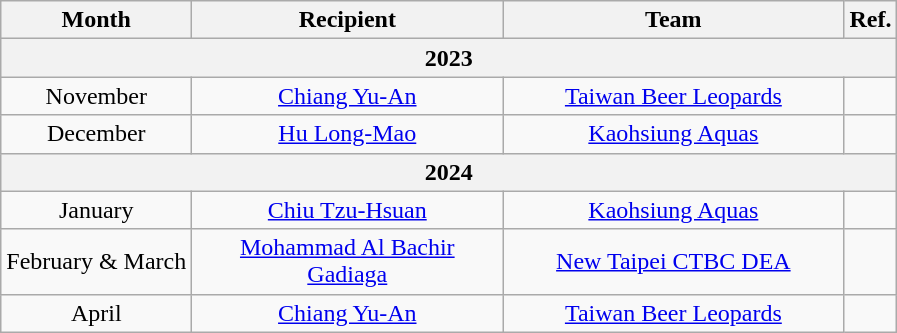<table class="wikitable" style="text-align: center;">
<tr>
<th>Month</th>
<th style="width:200px;">Recipient</th>
<th style="width:220px;">Team</th>
<th style="width:20px;">Ref.</th>
</tr>
<tr>
<th colspan=4>2023</th>
</tr>
<tr>
<td>November</td>
<td><a href='#'>Chiang Yu-An</a></td>
<td><a href='#'>Taiwan Beer Leopards</a></td>
<td></td>
</tr>
<tr>
<td>December</td>
<td><a href='#'>Hu Long-Mao</a></td>
<td><a href='#'>Kaohsiung Aquas</a></td>
<td></td>
</tr>
<tr>
<th colspan=4>2024</th>
</tr>
<tr>
<td>January</td>
<td><a href='#'>Chiu Tzu-Hsuan</a></td>
<td><a href='#'>Kaohsiung Aquas</a></td>
<td></td>
</tr>
<tr>
<td>February & March</td>
<td><a href='#'>Mohammad Al Bachir Gadiaga</a></td>
<td><a href='#'>New Taipei CTBC DEA</a></td>
<td></td>
</tr>
<tr>
<td>April</td>
<td><a href='#'>Chiang Yu-An</a></td>
<td><a href='#'>Taiwan Beer Leopards</a></td>
<td></td>
</tr>
</table>
